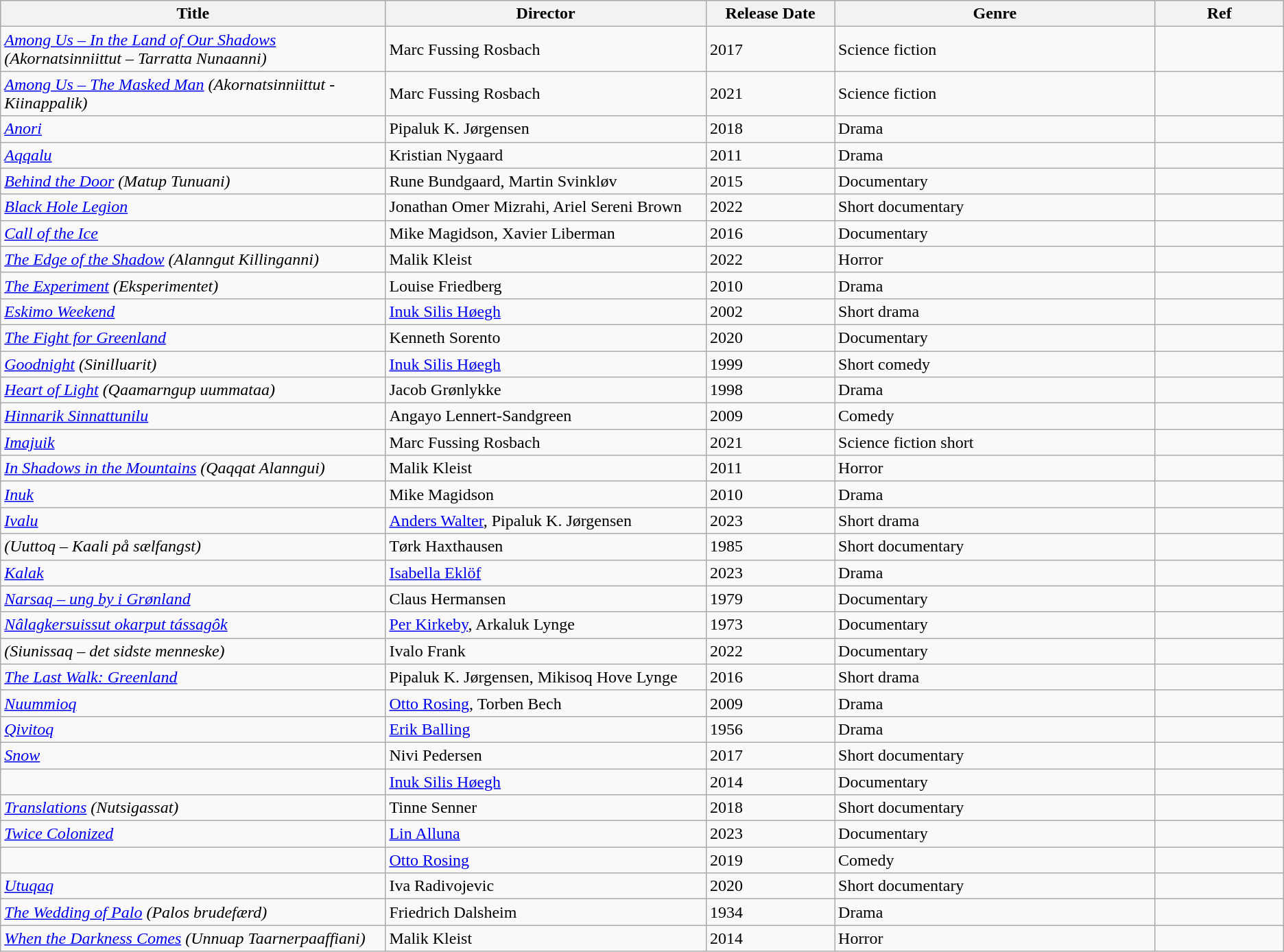<table class="wikitable sortable">
<tr style="background:#b0e0e6; text-align:center;">
<th style="width:30%;">Title</th>
<th style="width:25%;">Director</th>
<th style="width:10%;">Release Date</th>
<th style="width:25%;">Genre</th>
<th style="width:10%;">Ref</th>
</tr>
<tr>
<td><em><a href='#'>Among Us – In the Land of Our Shadows</a> (Akornatsinniittut – Tarratta Nunaanni)</em></td>
<td>Marc Fussing Rosbach</td>
<td>2017</td>
<td>Science fiction</td>
<td></td>
</tr>
<tr>
<td><em><a href='#'>Among Us – The Masked Man</a> (Akornatsinniittut - Kiinappalik)</em></td>
<td>Marc Fussing Rosbach</td>
<td>2021</td>
<td>Science fiction</td>
<td></td>
</tr>
<tr>
<td><em><a href='#'>Anori</a></em></td>
<td>Pipaluk K. Jørgensen</td>
<td>2018</td>
<td>Drama</td>
<td></td>
</tr>
<tr>
<td><em><a href='#'>Aqqalu</a></em></td>
<td>Kristian Nygaard</td>
<td>2011</td>
<td>Drama</td>
<td></td>
</tr>
<tr>
<td><em><a href='#'>Behind the Door</a> (Matup Tunuani)</em></td>
<td>Rune Bundgaard, Martin Svinkløv</td>
<td>2015</td>
<td>Documentary</td>
<td></td>
</tr>
<tr>
<td><em><a href='#'>Black Hole Legion</a></em></td>
<td>Jonathan Omer Mizrahi, Ariel Sereni Brown</td>
<td>2022</td>
<td>Short documentary</td>
<td></td>
</tr>
<tr>
<td><em><a href='#'>Call of the Ice</a></em></td>
<td>Mike Magidson, Xavier Liberman</td>
<td>2016</td>
<td>Documentary</td>
<td></td>
</tr>
<tr>
<td><em><a href='#'>The Edge of the Shadow</a> (Alanngut Killinganni)</em></td>
<td>Malik Kleist</td>
<td>2022</td>
<td>Horror</td>
<td></td>
</tr>
<tr>
<td><em><a href='#'>The Experiment</a> (Eksperimentet)</em></td>
<td>Louise Friedberg</td>
<td>2010</td>
<td>Drama</td>
<td></td>
</tr>
<tr>
<td><em><a href='#'>Eskimo Weekend</a></em></td>
<td><a href='#'>Inuk Silis Høegh</a></td>
<td>2002</td>
<td>Short drama</td>
<td></td>
</tr>
<tr>
<td><em><a href='#'>The Fight for Greenland</a></em></td>
<td>Kenneth Sorento</td>
<td>2020</td>
<td>Documentary</td>
<td></td>
</tr>
<tr>
<td><em><a href='#'>Goodnight</a> (Sinilluarit)</em></td>
<td><a href='#'>Inuk Silis Høegh</a></td>
<td>1999</td>
<td>Short comedy</td>
<td></td>
</tr>
<tr>
<td><em><a href='#'>Heart of Light</a> (Qaamarngup uummataa)</em></td>
<td>Jacob Grønlykke</td>
<td>1998</td>
<td>Drama</td>
<td></td>
</tr>
<tr>
<td><em><a href='#'>Hinnarik Sinnattunilu</a></em></td>
<td>Angayo Lennert-Sandgreen</td>
<td>2009</td>
<td>Comedy</td>
<td></td>
</tr>
<tr>
<td><em><a href='#'>Imajuik</a></em></td>
<td>Marc Fussing Rosbach</td>
<td>2021</td>
<td>Science fiction short</td>
<td></td>
</tr>
<tr>
<td><em><a href='#'>In Shadows in the Mountains</a> (Qaqqat Alanngui)</em></td>
<td>Malik Kleist</td>
<td>2011</td>
<td>Horror</td>
<td></td>
</tr>
<tr>
<td><em><a href='#'>Inuk</a></em></td>
<td>Mike Magidson</td>
<td>2010</td>
<td>Drama</td>
<td></td>
</tr>
<tr>
<td><em><a href='#'>Ivalu</a></em></td>
<td><a href='#'>Anders Walter</a>, Pipaluk K. Jørgensen</td>
<td>2023</td>
<td>Short drama</td>
<td></td>
</tr>
<tr>
<td><em> (Uuttoq – Kaali på sælfangst)</em></td>
<td>Tørk Haxthausen</td>
<td>1985</td>
<td>Short documentary</td>
<td></td>
</tr>
<tr>
<td><em><a href='#'>Kalak</a></em></td>
<td><a href='#'>Isabella Eklöf</a></td>
<td>2023</td>
<td>Drama</td>
<td></td>
</tr>
<tr>
<td><em><a href='#'>Narsaq – ung by i Grønland</a></em></td>
<td>Claus Hermansen</td>
<td>1979</td>
<td>Documentary</td>
<td></td>
</tr>
<tr>
<td><em><a href='#'>Nâlagkersuissut okarput tássagôk</a></em></td>
<td><a href='#'>Per Kirkeby</a>, Arkaluk Lynge</td>
<td>1973</td>
<td>Documentary</td>
<td></td>
</tr>
<tr>
<td><em> (Siunissaq – det sidste menneske)</em></td>
<td>Ivalo Frank</td>
<td>2022</td>
<td>Documentary</td>
<td></td>
</tr>
<tr>
<td><em><a href='#'>The Last Walk: Greenland</a></em></td>
<td>Pipaluk K. Jørgensen, Mikisoq Hove Lynge</td>
<td>2016</td>
<td>Short drama</td>
<td></td>
</tr>
<tr>
<td><em><a href='#'>Nuummioq</a></em></td>
<td><a href='#'>Otto Rosing</a>, Torben Bech</td>
<td>2009</td>
<td>Drama</td>
<td></td>
</tr>
<tr>
<td><em><a href='#'>Qivitoq</a></em></td>
<td><a href='#'>Erik Balling</a></td>
<td>1956</td>
<td>Drama</td>
<td></td>
</tr>
<tr>
<td><em><a href='#'>Snow</a></em></td>
<td>Nivi Pedersen</td>
<td>2017</td>
<td>Short documentary</td>
<td></td>
</tr>
<tr>
<td><em></em></td>
<td><a href='#'>Inuk Silis Høegh</a></td>
<td>2014</td>
<td>Documentary</td>
<td></td>
</tr>
<tr>
<td><em><a href='#'>Translations</a> (Nutsigassat)</em></td>
<td>Tinne Senner</td>
<td>2018</td>
<td>Short documentary</td>
<td></td>
</tr>
<tr>
<td><em><a href='#'>Twice Colonized</a></em></td>
<td><a href='#'>Lin Alluna</a></td>
<td>2023</td>
<td>Documentary</td>
<td></td>
</tr>
<tr>
<td><em></em></td>
<td><a href='#'>Otto Rosing</a></td>
<td>2019</td>
<td>Comedy</td>
<td></td>
</tr>
<tr>
<td><em><a href='#'>Utuqaq</a></em></td>
<td>Iva Radivojevic</td>
<td>2020</td>
<td>Short documentary</td>
<td></td>
</tr>
<tr>
<td><em><a href='#'>The Wedding of Palo</a> (Palos brudefærd)</em></td>
<td>Friedrich Dalsheim</td>
<td>1934</td>
<td>Drama</td>
<td></td>
</tr>
<tr>
<td><em><a href='#'>When the Darkness Comes</a> (Unnuap Taarnerpaaffiani)</em></td>
<td>Malik Kleist</td>
<td>2014</td>
<td>Horror</td>
<td></td>
</tr>
</table>
